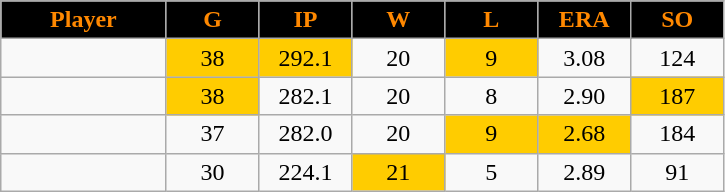<table class="wikitable sortable">
<tr>
<th style="background:black;color:#FF8800;" width="16%">Player</th>
<th style="background:black;color:#FF8800;" width="9%">G</th>
<th style="background:black;color:#FF8800;" width="9%">IP</th>
<th style="background:black;color:#FF8800;" width="9%">W</th>
<th style="background:black;color:#FF8800;" width="9%">L</th>
<th style="background:black;color:#FF8800;" width="9%">ERA</th>
<th style="background:black;color:#FF8800;" width="9%">SO</th>
</tr>
<tr align="center">
<td></td>
<td bgcolor="#FFCC00">38</td>
<td bgcolor="#FFCC00">292.1</td>
<td>20</td>
<td bgcolor="#FFCC00">9</td>
<td>3.08</td>
<td>124</td>
</tr>
<tr align="center">
<td></td>
<td bgcolor="#FFCC00">38</td>
<td>282.1</td>
<td>20</td>
<td>8</td>
<td>2.90</td>
<td bgcolor="#FFCC00">187</td>
</tr>
<tr align="center">
<td></td>
<td>37</td>
<td>282.0</td>
<td>20</td>
<td bgcolor="#FFCC00">9</td>
<td bgcolor="#FFCC00">2.68</td>
<td>184</td>
</tr>
<tr align="center">
<td></td>
<td>30</td>
<td>224.1</td>
<td bgcolor="#FFCC00">21</td>
<td>5</td>
<td>2.89</td>
<td>91</td>
</tr>
</table>
